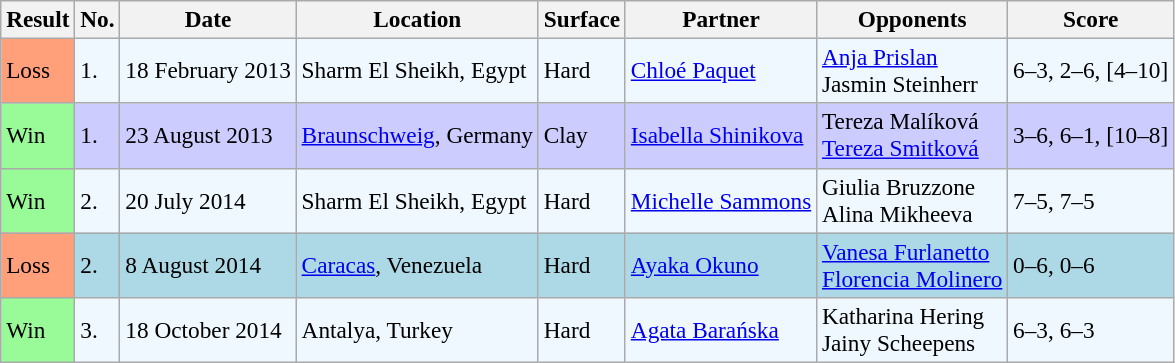<table class="sortable wikitable" style=font-size:97%>
<tr>
<th>Result</th>
<th>No.</th>
<th>Date</th>
<th>Location</th>
<th>Surface</th>
<th>Partner</th>
<th>Opponents</th>
<th class="unsortable">Score</th>
</tr>
<tr style="background:#f0f8ff;">
<td style="background:#ffa07a;">Loss</td>
<td>1.</td>
<td>18 February 2013</td>
<td>Sharm El Sheikh, Egypt</td>
<td>Hard</td>
<td> <a href='#'>Chloé Paquet</a></td>
<td> <a href='#'>Anja Prislan</a> <br>  Jasmin Steinherr</td>
<td>6–3, 2–6, [4–10]</td>
</tr>
<tr style="background:#ccccff;">
<td style="background:#98fb98;">Win</td>
<td>1.</td>
<td>23 August 2013</td>
<td><a href='#'>Braunschweig</a>, Germany</td>
<td>Clay</td>
<td> <a href='#'>Isabella Shinikova</a></td>
<td> Tereza Malíková <br>  <a href='#'>Tereza Smitková</a></td>
<td>3–6, 6–1, [10–8]</td>
</tr>
<tr style="background:#f0f8ff;">
<td style="background:#98fb98;">Win</td>
<td>2.</td>
<td>20 July 2014</td>
<td>Sharm El Sheikh, Egypt</td>
<td>Hard</td>
<td> <a href='#'>Michelle Sammons</a></td>
<td> Giulia Bruzzone <br>  Alina Mikheeva</td>
<td>7–5, 7–5</td>
</tr>
<tr style="background:lightblue;">
<td style="background:#ffa07a;">Loss</td>
<td>2.</td>
<td>8 August 2014</td>
<td><a href='#'>Caracas</a>, Venezuela</td>
<td>Hard</td>
<td> <a href='#'>Ayaka Okuno</a></td>
<td> <a href='#'>Vanesa Furlanetto</a> <br>  <a href='#'>Florencia Molinero</a></td>
<td>0–6, 0–6</td>
</tr>
<tr style="background:#f0f8ff;">
<td style="background:#98fb98;">Win</td>
<td>3.</td>
<td>18 October 2014</td>
<td>Antalya, Turkey</td>
<td>Hard</td>
<td> <a href='#'>Agata Barańska</a></td>
<td> Katharina Hering <br>  Jainy Scheepens</td>
<td>6–3, 6–3</td>
</tr>
</table>
